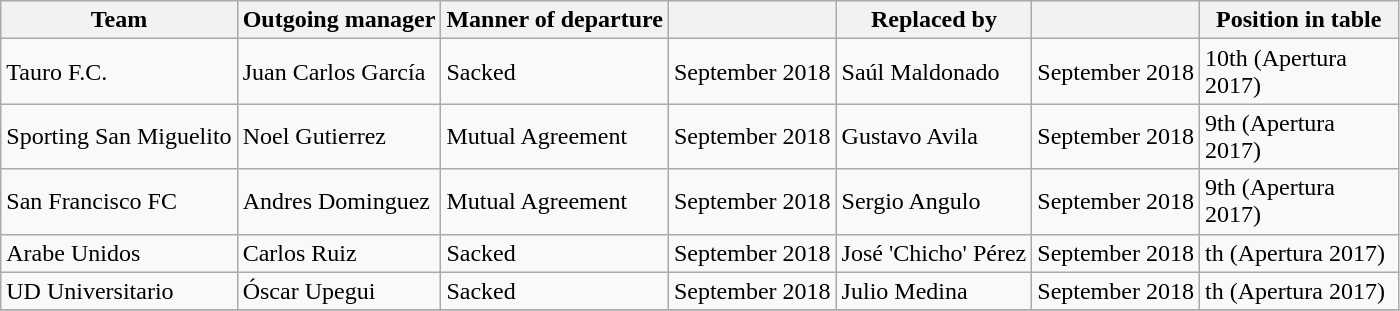<table class="wikitable">
<tr>
<th>Team</th>
<th>Outgoing manager</th>
<th>Manner of departure</th>
<th></th>
<th>Replaced by</th>
<th></th>
<th width=125px>Position in table</th>
</tr>
<tr>
<td>Tauro F.C.</td>
<td> Juan Carlos García</td>
<td>Sacked</td>
<td>September 2018</td>
<td> Saúl Maldonado</td>
<td>September 2018</td>
<td>10th (Apertura 2017)</td>
</tr>
<tr>
<td>Sporting San Miguelito</td>
<td> Noel Gutierrez</td>
<td>Mutual Agreement</td>
<td>September 2018</td>
<td> Gustavo Avila</td>
<td>September 2018</td>
<td>9th (Apertura 2017)</td>
</tr>
<tr>
<td>San Francisco FC</td>
<td> Andres Dominguez</td>
<td>Mutual Agreement</td>
<td>September 2018</td>
<td> Sergio Angulo</td>
<td>September 2018</td>
<td>9th (Apertura 2017)</td>
</tr>
<tr>
<td>Arabe Unidos</td>
<td> Carlos Ruiz</td>
<td>Sacked</td>
<td>September 2018</td>
<td> José 'Chicho' Pérez</td>
<td>September 2018</td>
<td>th (Apertura 2017)</td>
</tr>
<tr>
<td>UD Universitario</td>
<td> Óscar Upegui</td>
<td>Sacked</td>
<td>September 2018</td>
<td> Julio Medina</td>
<td>September 2018</td>
<td>th (Apertura 2017)</td>
</tr>
<tr>
</tr>
</table>
